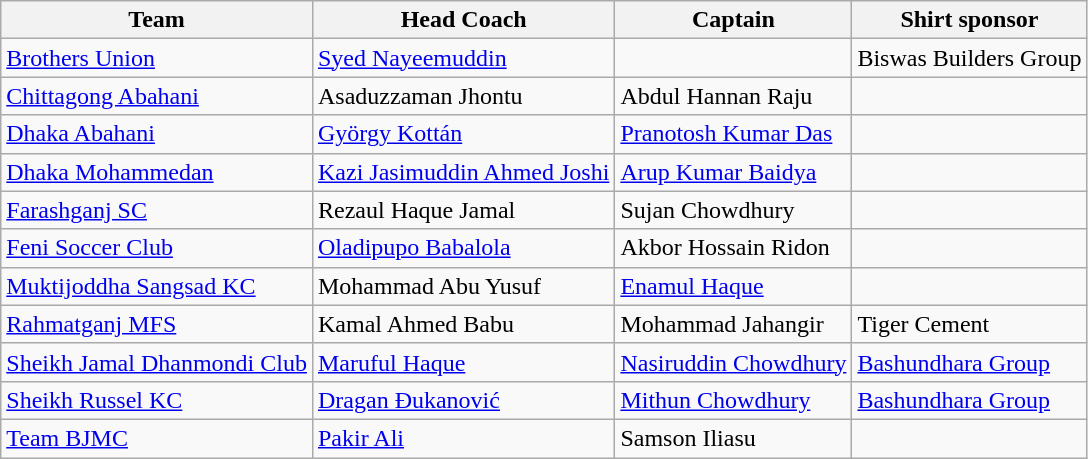<table class="wikitable">
<tr>
<th>Team</th>
<th>Head Coach</th>
<th>Captain</th>
<th>Shirt sponsor</th>
</tr>
<tr>
<td><a href='#'>Brothers Union</a></td>
<td> <a href='#'>Syed Nayeemuddin</a></td>
<td></td>
<td>Biswas Builders Group</td>
</tr>
<tr>
<td><a href='#'>Chittagong Abahani</a></td>
<td> Asaduzzaman Jhontu</td>
<td> Abdul Hannan Raju</td>
<td></td>
</tr>
<tr>
<td><a href='#'>Dhaka Abahani</a></td>
<td> <a href='#'>György Kottán</a></td>
<td> <a href='#'>Pranotosh Kumar Das</a></td>
<td></td>
</tr>
<tr>
<td><a href='#'>Dhaka Mohammedan</a></td>
<td> <a href='#'>Kazi Jasimuddin Ahmed Joshi</a></td>
<td> <a href='#'>Arup Kumar Baidya</a></td>
<td></td>
</tr>
<tr>
<td><a href='#'>Farashganj SC</a></td>
<td> Rezaul Haque Jamal</td>
<td> Sujan Chowdhury</td>
<td></td>
</tr>
<tr>
<td><a href='#'>Feni Soccer Club</a></td>
<td> <a href='#'>Oladipupo Babalola</a></td>
<td> Akbor Hossain Ridon</td>
<td></td>
</tr>
<tr>
<td><a href='#'>Muktijoddha Sangsad KC</a></td>
<td> Mohammad Abu Yusuf</td>
<td> <a href='#'>Enamul Haque</a></td>
<td></td>
</tr>
<tr>
<td><a href='#'>Rahmatganj MFS</a></td>
<td> Kamal Ahmed Babu</td>
<td> Mohammad Jahangir</td>
<td>Tiger Cement</td>
</tr>
<tr>
<td><a href='#'>Sheikh Jamal Dhanmondi Club</a></td>
<td> <a href='#'>Maruful Haque</a></td>
<td> <a href='#'>Nasiruddin Chowdhury</a></td>
<td><a href='#'>Bashundhara Group</a></td>
</tr>
<tr>
<td><a href='#'>Sheikh Russel KC</a></td>
<td> <a href='#'>Dragan Đukanović</a></td>
<td> <a href='#'>Mithun Chowdhury</a></td>
<td><a href='#'>Bashundhara Group</a></td>
</tr>
<tr>
<td><a href='#'>Team BJMC</a></td>
<td> <a href='#'>Pakir Ali</a></td>
<td> Samson Iliasu</td>
<td></td>
</tr>
</table>
